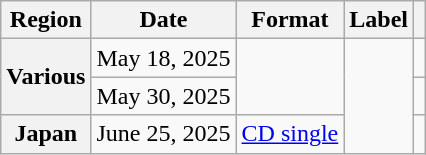<table class="wikitable plainrowheaders">
<tr>
<th scope="col">Region</th>
<th scope="col">Date</th>
<th scope="col">Format</th>
<th scope="col">Label</th>
<th scope="col"></th>
</tr>
<tr>
<th scope="row" rowspan="2">Various</th>
<td>May 18, 2025</td>
<td rowspan="2"></td>
<td rowspan="3"></td>
<td style="text-align:center"></td>
</tr>
<tr>
<td>May 30, 2025</td>
<td style="text-align:center"></td>
</tr>
<tr>
<th scope="row">Japan</th>
<td>June 25, 2025</td>
<td><a href='#'>CD single</a></td>
<td style="text-align:center"></td>
</tr>
</table>
